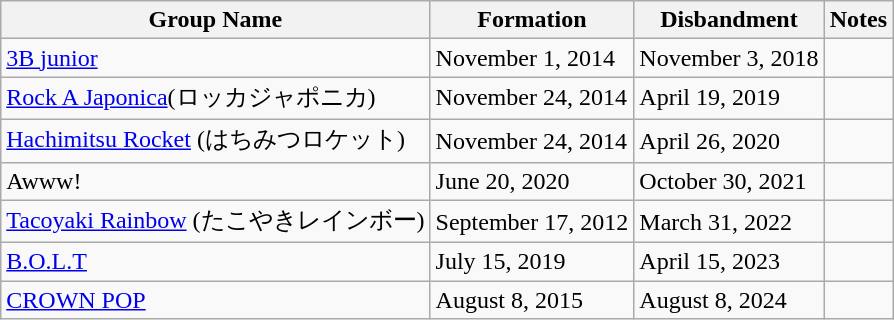<table class="wikitable">
<tr>
<th>Group Name</th>
<th>Formation</th>
<th>Disbandment</th>
<th>Notes</th>
</tr>
<tr>
<td><a href='#'>3B junior</a></td>
<td>November 1, 2014</td>
<td>November 3, 2018</td>
<td></td>
</tr>
<tr>
<td><a href='#'>Rock A Japonica</a>(ロッカジャポニカ)</td>
<td>November 24, 2014</td>
<td>April 19, 2019</td>
<td></td>
</tr>
<tr>
<td><a href='#'>Hachimitsu Rocket</a> (はちみつロケット)</td>
<td>November 24, 2014</td>
<td>April 26, 2020</td>
<td></td>
</tr>
<tr>
<td>Awww!</td>
<td>June 20, 2020</td>
<td>October 30, 2021</td>
<td></td>
</tr>
<tr>
<td><a href='#'>Tacoyaki Rainbow</a> (たこやきレインボー)</td>
<td>September 17, 2012</td>
<td>March 31, 2022</td>
<td></td>
</tr>
<tr>
<td><a href='#'>B.O.L.T</a></td>
<td>July 15, 2019</td>
<td>April 15, 2023</td>
<td></td>
</tr>
<tr>
<td><a href='#'>CROWN POP</a></td>
<td>August 8, 2015</td>
<td>August 8, 2024</td>
<td></td>
</tr>
</table>
